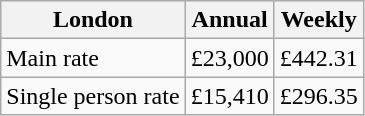<table class="wikitable">
<tr>
<th>London</th>
<th>Annual</th>
<th>Weekly</th>
</tr>
<tr>
<td>Main rate</td>
<td>£23,000</td>
<td>£442.31</td>
</tr>
<tr>
<td>Single person rate</td>
<td>£15,410</td>
<td>£296.35</td>
</tr>
</table>
